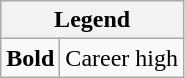<table class="wikitable">
<tr>
<th colspan="2">Legend</th>
</tr>
<tr>
<td><strong>Bold</strong></td>
<td>Career high</td>
</tr>
</table>
